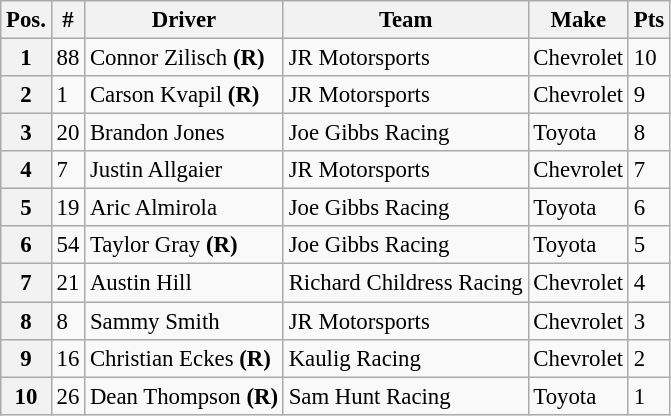<table class="wikitable" style="font-size:95%">
<tr>
<th>Pos.</th>
<th>#</th>
<th>Driver</th>
<th>Team</th>
<th>Make</th>
<th>Pts</th>
</tr>
<tr>
<th>1</th>
<td>88</td>
<td>Connor Zilisch <strong>(R)</strong></td>
<td>JR Motorsports</td>
<td>Chevrolet</td>
<td>10</td>
</tr>
<tr>
<th>2</th>
<td>1</td>
<td>Carson Kvapil <strong>(R)</strong></td>
<td>JR Motorsports</td>
<td>Chevrolet</td>
<td>9</td>
</tr>
<tr>
<th>3</th>
<td>20</td>
<td>Brandon Jones</td>
<td>Joe Gibbs Racing</td>
<td>Toyota</td>
<td>8</td>
</tr>
<tr>
<th>4</th>
<td>7</td>
<td>Justin Allgaier</td>
<td>JR Motorsports</td>
<td>Chevrolet</td>
<td>7</td>
</tr>
<tr>
<th>5</th>
<td>19</td>
<td>Aric Almirola</td>
<td>Joe Gibbs Racing</td>
<td>Toyota</td>
<td>6</td>
</tr>
<tr>
<th>6</th>
<td>54</td>
<td>Taylor Gray <strong>(R)</strong></td>
<td>Joe Gibbs Racing</td>
<td>Toyota</td>
<td>5</td>
</tr>
<tr>
<th>7</th>
<td>21</td>
<td>Austin Hill</td>
<td>Richard Childress Racing</td>
<td>Chevrolet</td>
<td>4</td>
</tr>
<tr>
<th>8</th>
<td>8</td>
<td>Sammy Smith</td>
<td>JR Motorsports</td>
<td>Chevrolet</td>
<td>3</td>
</tr>
<tr>
<th>9</th>
<td>16</td>
<td>Christian Eckes <strong>(R)</strong></td>
<td>Kaulig Racing</td>
<td>Chevrolet</td>
<td>2</td>
</tr>
<tr>
<th>10</th>
<td>26</td>
<td>Dean Thompson <strong>(R)</strong></td>
<td>Sam Hunt Racing</td>
<td>Toyota</td>
<td>1</td>
</tr>
</table>
